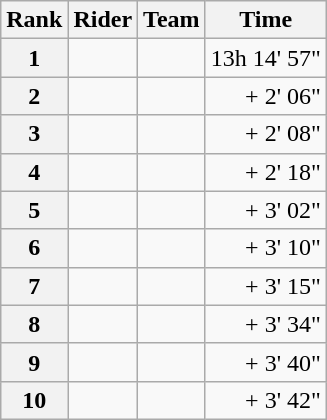<table class="wikitable" margin-bottom:0;">
<tr>
<th scope="col">Rank</th>
<th scope="col">Rider</th>
<th scope="col">Team</th>
<th scope="col">Time</th>
</tr>
<tr>
<th scope="row">1</th>
<td> </td>
<td></td>
<td align="right">13h 14' 57"</td>
</tr>
<tr>
<th scope="row">2</th>
<td></td>
<td></td>
<td align="right">+ 2' 06"</td>
</tr>
<tr>
<th scope="row">3</th>
<td></td>
<td></td>
<td align="right">+ 2' 08"</td>
</tr>
<tr>
<th scope="row">4</th>
<td></td>
<td></td>
<td align="right">+ 2' 18"</td>
</tr>
<tr>
<th scope="row">5</th>
<td></td>
<td></td>
<td align="right">+ 3' 02"</td>
</tr>
<tr>
<th scope="row">6</th>
<td></td>
<td></td>
<td align="right">+ 3' 10"</td>
</tr>
<tr>
<th scope="row">7</th>
<td> </td>
<td></td>
<td align="right">+ 3' 15"</td>
</tr>
<tr>
<th scope="row">8</th>
<td></td>
<td></td>
<td align="right">+ 3' 34"</td>
</tr>
<tr>
<th scope="row">9</th>
<td></td>
<td></td>
<td align="right">+ 3' 40"</td>
</tr>
<tr>
<th scope="row">10</th>
<td></td>
<td></td>
<td align="right">+ 3' 42"</td>
</tr>
</table>
